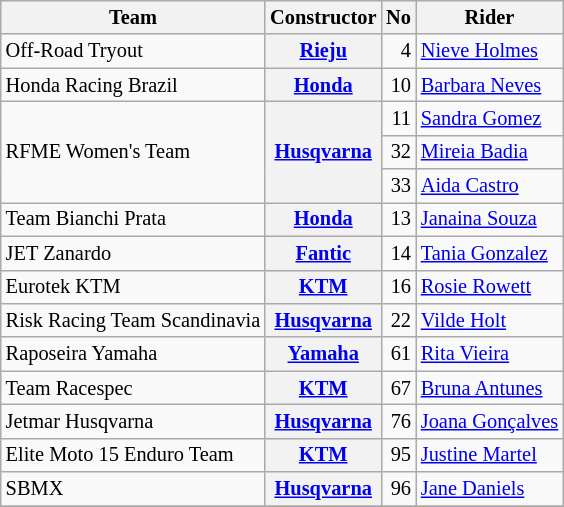<table class="wikitable" style="font-size: 85%;">
<tr>
<th>Team</th>
<th>Constructor</th>
<th>No</th>
<th>Rider</th>
</tr>
<tr>
<td>Off-Road Tryout</td>
<th><a href='#'>Rieju</a></th>
<td align="right">4</td>
<td> <a href='#'>Nieve Holmes</a></td>
</tr>
<tr>
<td>Honda Racing Brazil</td>
<th><a href='#'>Honda</a></th>
<td align="right">10</td>
<td> <a href='#'>Barbara Neves</a></td>
</tr>
<tr>
<td rowspan=3>RFME Women's Team</td>
<th rowspan=3><a href='#'>Husqvarna</a></th>
<td align="right">11</td>
<td> <a href='#'>Sandra Gomez</a></td>
</tr>
<tr>
<td align="right">32</td>
<td> <a href='#'>Mireia Badia</a></td>
</tr>
<tr>
<td align="right">33</td>
<td> <a href='#'>Aida Castro</a></td>
</tr>
<tr>
<td>Team Bianchi Prata</td>
<th><a href='#'>Honda</a></th>
<td align="right">13</td>
<td> <a href='#'>Janaina Souza</a></td>
</tr>
<tr>
<td>JET Zanardo</td>
<th><a href='#'>Fantic</a></th>
<td align="right">14</td>
<td> <a href='#'>Tania Gonzalez</a></td>
</tr>
<tr>
<td>Eurotek KTM</td>
<th><a href='#'>KTM</a></th>
<td align="right">16</td>
<td> <a href='#'>Rosie Rowett</a></td>
</tr>
<tr>
<td>Risk Racing Team Scandinavia</td>
<th><a href='#'>Husqvarna</a></th>
<td align="right">22</td>
<td> <a href='#'>Vilde Holt</a></td>
</tr>
<tr>
<td>Raposeira Yamaha</td>
<th><a href='#'>Yamaha</a></th>
<td align="right">61</td>
<td> <a href='#'>Rita Vieira</a></td>
</tr>
<tr>
<td>Team Racespec</td>
<th><a href='#'>KTM</a></th>
<td align="right">67</td>
<td> <a href='#'>Bruna Antunes</a></td>
</tr>
<tr>
<td>Jetmar Husqvarna</td>
<th><a href='#'>Husqvarna</a></th>
<td align="right">76</td>
<td> <a href='#'>Joana Gonçalves</a></td>
</tr>
<tr>
<td>Elite Moto 15 Enduro Team</td>
<th><a href='#'>KTM</a></th>
<td align="right">95</td>
<td> <a href='#'>Justine Martel</a></td>
</tr>
<tr>
<td>SBMX</td>
<th><a href='#'>Husqvarna</a></th>
<td align="right">96</td>
<td> <a href='#'>Jane Daniels</a></td>
</tr>
<tr>
</tr>
</table>
